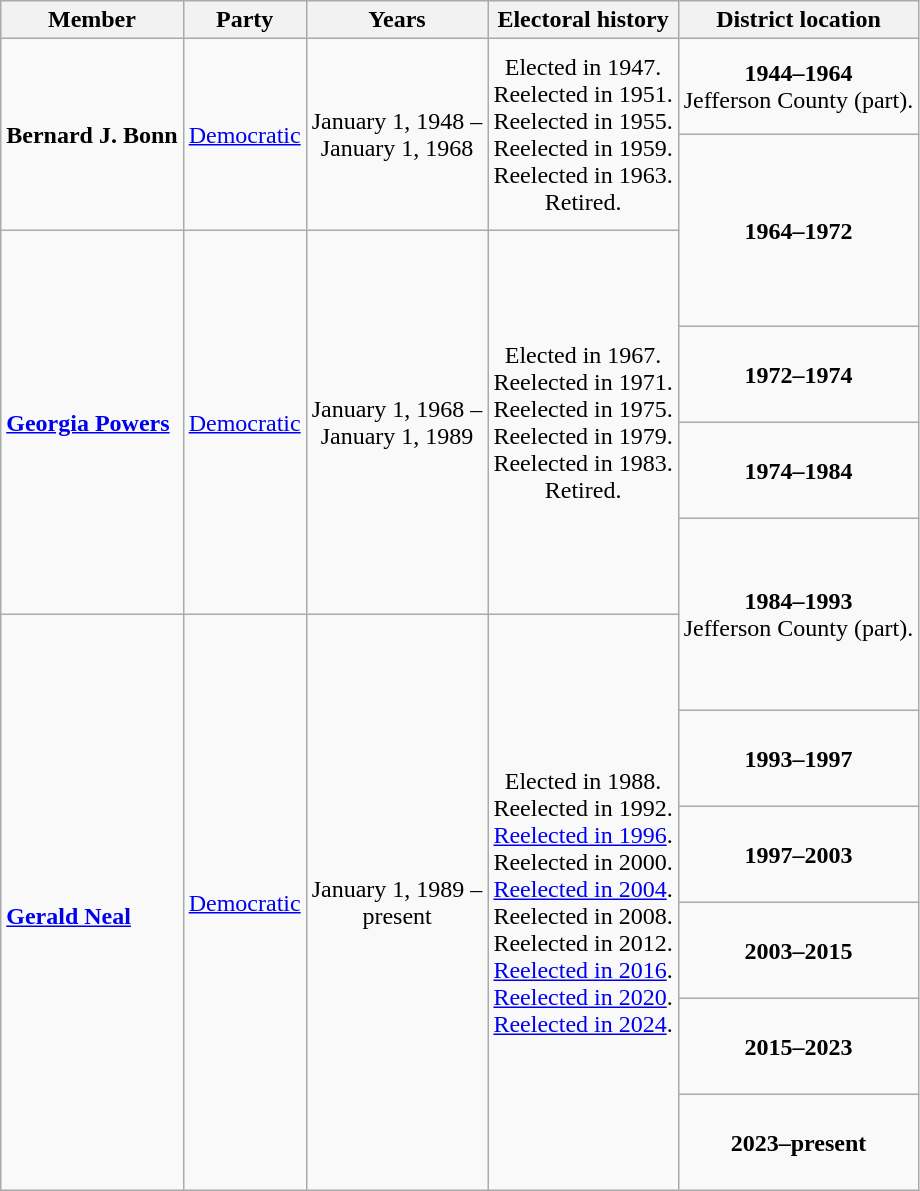<table class=wikitable style="text-align:center">
<tr>
<th>Member</th>
<th>Party</th>
<th>Years</th>
<th>Electoral history</th>
<th>District location</th>
</tr>
<tr style="height:4em">
<td rowspan=2 align=left><strong>Bernard J. Bonn</strong><br></td>
<td rowspan=2 ><a href='#'>Democratic</a></td>
<td rowspan=2 nowrap>January 1, 1948 –<br>January 1, 1968</td>
<td rowspan=2>Elected in 1947.<br>Reelected in 1951.<br>Reelected in 1955.<br>Reelected in 1959.<br>Reelected in 1963.<br>Retired.</td>
<td><strong>1944–1964</strong><br>Jefferson County (part).</td>
</tr>
<tr style="height:4em">
<td rowspan=2><strong>1964–1972</strong><br></td>
</tr>
<tr style="height:4em">
<td rowspan=4 align=left><strong><a href='#'>Georgia Powers</a></strong><br></td>
<td rowspan=4 ><a href='#'>Democratic</a></td>
<td rowspan=4 nowrap>January 1, 1968 –<br>January 1, 1989</td>
<td rowspan=4>Elected in 1967.<br>Reelected in 1971.<br>Reelected in 1975.<br>Reelected in 1979.<br>Reelected in 1983.<br>Retired.</td>
</tr>
<tr style="height:4em">
<td><strong>1972–1974</strong><br></td>
</tr>
<tr style="height:4em">
<td><strong>1974–1984</strong><br></td>
</tr>
<tr style="height:4em">
<td rowspan=2><strong>1984–1993</strong><br>Jefferson County (part).</td>
</tr>
<tr style="height:4em">
<td rowspan=6 align=left><br><strong><a href='#'>Gerald Neal</a></strong><br></td>
<td rowspan=6 ><a href='#'>Democratic</a></td>
<td rowspan=6 nowrap>January 1, 1989 –<br>present</td>
<td rowspan=6>Elected in 1988.<br>Reelected in 1992.<br><a href='#'>Reelected in 1996</a>.<br>Reelected in 2000.<br><a href='#'>Reelected in 2004</a>.<br>Reelected in 2008.<br>Reelected in 2012.<br><a href='#'>Reelected in 2016</a>.<br><a href='#'>Reelected in 2020</a>.<br><a href='#'>Reelected in 2024</a>.</td>
</tr>
<tr style="height:4em">
<td><strong>1993–1997</strong><br></td>
</tr>
<tr style="height:4em">
<td><strong>1997–2003</strong><br></td>
</tr>
<tr style="height:4em">
<td><strong>2003–2015</strong><br></td>
</tr>
<tr style="height:4em">
<td><strong>2015–2023</strong><br></td>
</tr>
<tr style="height:4em">
<td><strong>2023–present</strong><br></td>
</tr>
</table>
